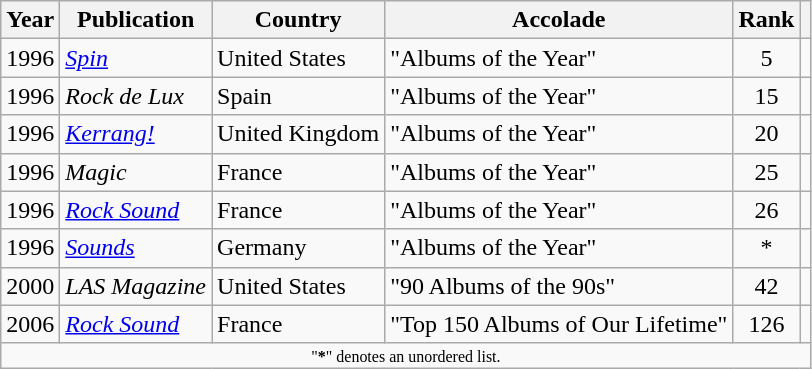<table class="wikitable sortable" style="margin:0em 1em 1em 0pt">
<tr>
<th>Year</th>
<th>Publication</th>
<th>Country</th>
<th>Accolade</th>
<th>Rank</th>
<th class=unsortable></th>
</tr>
<tr>
<td align=center>1996</td>
<td><em><a href='#'>Spin</a></em></td>
<td>United States</td>
<td>"Albums of the Year"</td>
<td align=center>5</td>
<td></td>
</tr>
<tr>
<td align=center>1996</td>
<td><em>Rock de Lux</em></td>
<td>Spain</td>
<td>"Albums of the Year"</td>
<td align=center>15</td>
<td></td>
</tr>
<tr>
<td align=center>1996</td>
<td><em><a href='#'>Kerrang!</a></em></td>
<td>United Kingdom</td>
<td>"Albums of the Year"</td>
<td align=center>20</td>
<td></td>
</tr>
<tr>
<td align=center>1996</td>
<td><em>Magic</em></td>
<td>France</td>
<td>"Albums of the Year"</td>
<td align=center>25</td>
<td></td>
</tr>
<tr>
<td align=center>1996</td>
<td><em><a href='#'>Rock Sound</a></em></td>
<td>France</td>
<td>"Albums of the Year"</td>
<td align=center>26</td>
<td></td>
</tr>
<tr>
<td align=center>1996</td>
<td><em><a href='#'>Sounds</a></em></td>
<td>Germany</td>
<td>"Albums of the Year"</td>
<td align=center>*</td>
<td></td>
</tr>
<tr>
<td align=center>2000</td>
<td><em>LAS Magazine</em></td>
<td>United States</td>
<td>"90 Albums of the 90s"</td>
<td align=center>42</td>
<td></td>
</tr>
<tr>
<td align=center>2006</td>
<td><em><a href='#'>Rock Sound</a></em></td>
<td>France</td>
<td>"Top 150 Albums of Our Lifetime"</td>
<td align=center>126</td>
<td></td>
</tr>
<tr class="sortbottom">
<td colspan=6 style=font-size:8pt; align=center>"<strong>*</strong>" denotes an unordered list.</td>
</tr>
</table>
